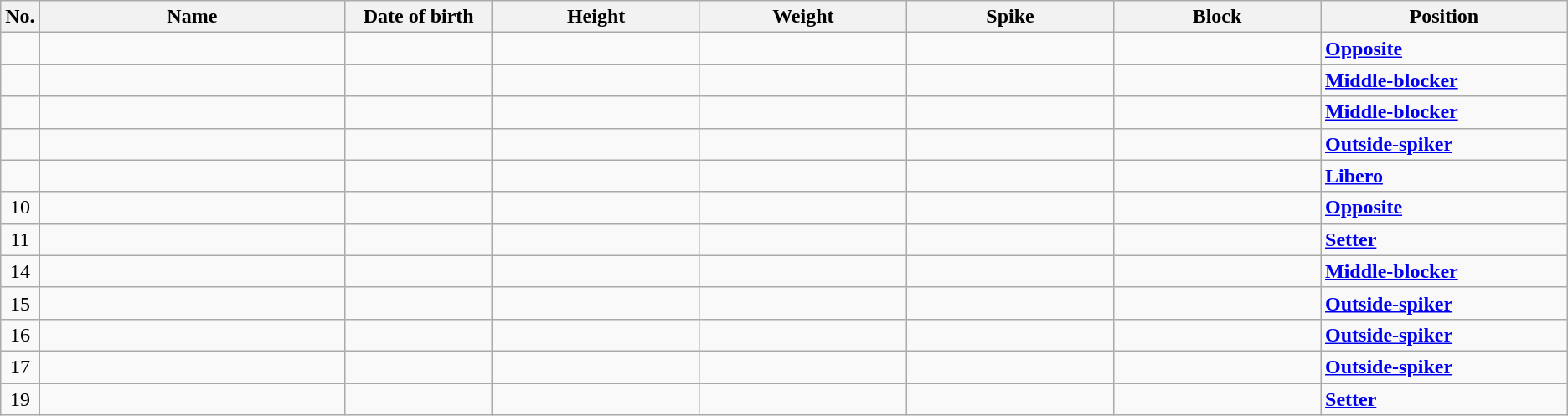<table class="wikitable sortable" style="font-size:100%; text-align:center;">
<tr>
<th>No.</th>
<th style="width:15em">Name</th>
<th style="width:7em">Date of birth</th>
<th style="width:10em">Height</th>
<th style="width:10em">Weight</th>
<th style="width:10em">Spike</th>
<th style="width:10em">Block</th>
<th style="width:12em">Position</th>
</tr>
<tr>
<td></td>
<td align=left></td>
<td align=right></td>
<td></td>
<td></td>
<td></td>
<td></td>
<td align=left><strong><a href='#'>Opposite</a></strong></td>
</tr>
<tr>
<td></td>
<td align=left></td>
<td align=right></td>
<td></td>
<td></td>
<td></td>
<td></td>
<td align=left><strong><a href='#'>Middle-blocker</a></strong></td>
</tr>
<tr>
<td></td>
<td align=left></td>
<td align=right></td>
<td></td>
<td></td>
<td></td>
<td></td>
<td align=left><strong><a href='#'>Middle-blocker</a></strong></td>
</tr>
<tr>
<td></td>
<td align=left></td>
<td align=right></td>
<td></td>
<td></td>
<td></td>
<td></td>
<td align=left><strong><a href='#'>Outside-spiker</a></strong></td>
</tr>
<tr>
<td></td>
<td align=left></td>
<td align=right></td>
<td></td>
<td></td>
<td></td>
<td></td>
<td align=left><strong><a href='#'>Libero</a></strong></td>
</tr>
<tr>
<td>10</td>
<td align=left></td>
<td align=right></td>
<td></td>
<td></td>
<td></td>
<td></td>
<td align=left><strong><a href='#'>Opposite</a></strong></td>
</tr>
<tr>
<td>11</td>
<td align=left></td>
<td align=right></td>
<td></td>
<td></td>
<td></td>
<td></td>
<td align=left><strong><a href='#'>Setter</a></strong></td>
</tr>
<tr>
<td>14</td>
<td align=left></td>
<td align=right></td>
<td></td>
<td></td>
<td></td>
<td></td>
<td align=left><strong><a href='#'>Middle-blocker</a></strong></td>
</tr>
<tr>
<td>15</td>
<td align=left></td>
<td align=right></td>
<td></td>
<td></td>
<td></td>
<td></td>
<td align=left><strong><a href='#'>Outside-spiker</a></strong></td>
</tr>
<tr>
<td>16</td>
<td align=left></td>
<td align=right></td>
<td></td>
<td></td>
<td></td>
<td></td>
<td align=left><strong><a href='#'>Outside-spiker</a></strong></td>
</tr>
<tr>
<td>17</td>
<td align=left></td>
<td align=right></td>
<td></td>
<td></td>
<td></td>
<td></td>
<td align=left><strong><a href='#'>Outside-spiker</a></strong></td>
</tr>
<tr>
<td>19</td>
<td align=left></td>
<td align=right></td>
<td></td>
<td></td>
<td></td>
<td></td>
<td align=left><strong><a href='#'>Setter</a></strong></td>
</tr>
</table>
